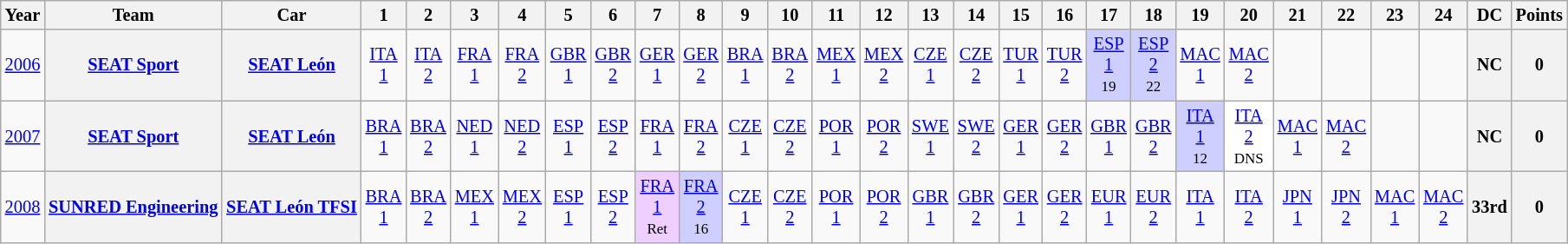<table class="wikitable" style="text-align:center; font-size:85%">
<tr>
<th>Year</th>
<th>Team</th>
<th>Car</th>
<th>1</th>
<th>2</th>
<th>3</th>
<th>4</th>
<th>5</th>
<th>6</th>
<th>7</th>
<th>8</th>
<th>9</th>
<th>10</th>
<th>11</th>
<th>12</th>
<th>13</th>
<th>14</th>
<th>15</th>
<th>16</th>
<th>17</th>
<th>18</th>
<th>19</th>
<th>20</th>
<th>21</th>
<th>22</th>
<th>23</th>
<th>24</th>
<th>DC</th>
<th>Points</th>
</tr>
<tr>
<td><a href='#'>2006</a></td>
<th><a href='#'>SEAT Sport</a></th>
<th><a href='#'>SEAT León</a></th>
<td><a href='#'>ITA<br>1</a></td>
<td><a href='#'>ITA<br>2</a></td>
<td><a href='#'>FRA<br>1</a></td>
<td><a href='#'>FRA<br>2</a></td>
<td><a href='#'>GBR<br>1</a></td>
<td><a href='#'>GBR<br>2</a></td>
<td><a href='#'>GER<br>1</a></td>
<td><a href='#'>GER<br>2</a></td>
<td><a href='#'>BRA<br>1</a></td>
<td><a href='#'>BRA<br>2</a></td>
<td><a href='#'>MEX<br>1</a></td>
<td><a href='#'>MEX<br>2</a></td>
<td><a href='#'>CZE<br>1</a></td>
<td><a href='#'>CZE<br>2</a></td>
<td><a href='#'>TUR<br>1</a></td>
<td><a href='#'>TUR<br>2</a></td>
<td style="background:#cfcfff;"><a href='#'>ESP<br>1</a><br><small>19</small></td>
<td style="background:#cfcfff;"><a href='#'>ESP<br>2</a><br><small>22</small></td>
<td><a href='#'>MAC<br>1</a></td>
<td><a href='#'>MAC<br>2</a></td>
<td></td>
<td></td>
<td></td>
<td></td>
<th>NC</th>
<th>0</th>
</tr>
<tr>
<td><a href='#'>2007</a></td>
<th><a href='#'>SEAT Sport</a></th>
<th><a href='#'>SEAT León</a></th>
<td><a href='#'>BRA<br>1</a></td>
<td><a href='#'>BRA<br>2</a></td>
<td><a href='#'>NED<br>1</a></td>
<td><a href='#'>NED<br>2</a></td>
<td><a href='#'>ESP<br>1</a></td>
<td><a href='#'>ESP<br>2</a></td>
<td><a href='#'>FRA<br>1</a></td>
<td><a href='#'>FRA<br>2</a></td>
<td><a href='#'>CZE<br>1</a></td>
<td><a href='#'>CZE<br>2</a></td>
<td><a href='#'>POR<br>1</a></td>
<td><a href='#'>POR<br>2</a></td>
<td><a href='#'>SWE<br>1</a></td>
<td><a href='#'>SWE<br>2</a></td>
<td><a href='#'>GER<br>1</a></td>
<td><a href='#'>GER<br>2</a></td>
<td><a href='#'>GBR<br>1</a></td>
<td><a href='#'>GBR<br>2</a></td>
<td style="background:#cfcfff;"><a href='#'>ITA<br>1</a><br><small>12</small></td>
<td style="background:#ffffff;"><a href='#'>ITA<br>2</a><br><small>DNS</small></td>
<td><a href='#'>MAC<br>1</a></td>
<td><a href='#'>MAC<br>2</a></td>
<td></td>
<td></td>
<th>NC</th>
<th>0</th>
</tr>
<tr>
<td><a href='#'>2008</a></td>
<th><a href='#'>SUNRED Engineering</a></th>
<th><a href='#'>SEAT León TFSI</a></th>
<td><a href='#'>BRA<br>1</a></td>
<td><a href='#'>BRA<br>2</a></td>
<td><a href='#'>MEX<br>1</a></td>
<td><a href='#'>MEX<br>2</a></td>
<td><a href='#'>ESP<br>1</a></td>
<td><a href='#'>ESP<br>2</a></td>
<td style="background:#efcfff;"><a href='#'>FRA<br>1</a><br><small>Ret</small></td>
<td style="background:#cfcfff;"><a href='#'>FRA<br>2</a><br><small>16</small></td>
<td><a href='#'>CZE<br>1</a></td>
<td><a href='#'>CZE<br>2</a></td>
<td><a href='#'>POR<br>1</a></td>
<td><a href='#'>POR<br>2</a></td>
<td><a href='#'>GBR<br>1</a></td>
<td><a href='#'>GBR<br>2</a></td>
<td><a href='#'>GER<br>1</a></td>
<td><a href='#'>GER<br>2</a></td>
<td><a href='#'>EUR<br>1</a></td>
<td><a href='#'>EUR<br>2</a></td>
<td><a href='#'>ITA<br>1</a></td>
<td><a href='#'>ITA<br>2</a></td>
<td><a href='#'>JPN<br>1</a></td>
<td><a href='#'>JPN<br>2</a></td>
<td><a href='#'>MAC<br>1</a></td>
<td><a href='#'>MAC<br>2</a></td>
<th>33rd</th>
<th>0</th>
</tr>
</table>
